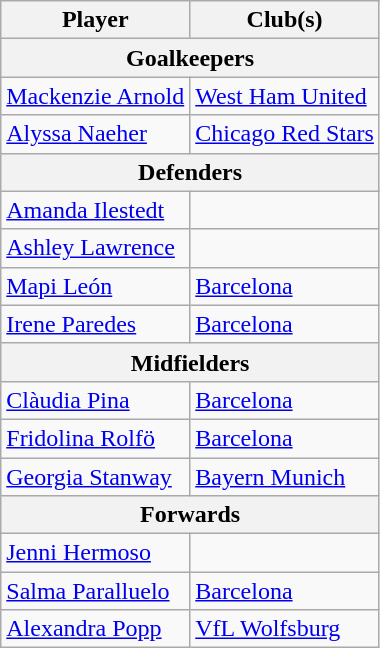<table class="wikitable mw-collapsible mw-collapsed">
<tr>
<th>Player</th>
<th>Club(s)</th>
</tr>
<tr>
<th colspan="2">Goalkeepers</th>
</tr>
<tr>
<td> <a href='#'>Mackenzie Arnold</a></td>
<td> <a href='#'>West Ham United</a></td>
</tr>
<tr>
<td> <a href='#'>Alyssa Naeher</a></td>
<td> <a href='#'>Chicago Red Stars</a></td>
</tr>
<tr>
<th colspan="2">Defenders</th>
</tr>
<tr>
<td> <a href='#'>Amanda Ilestedt</a></td>
<td></td>
</tr>
<tr>
<td> <a href='#'>Ashley Lawrence</a></td>
<td></td>
</tr>
<tr>
<td> <a href='#'>Mapi León</a></td>
<td> <a href='#'>Barcelona</a></td>
</tr>
<tr>
<td> <a href='#'>Irene Paredes</a></td>
<td> <a href='#'>Barcelona</a></td>
</tr>
<tr>
<th colspan="2">Midfielders</th>
</tr>
<tr>
<td> <a href='#'>Clàudia Pina</a></td>
<td> <a href='#'>Barcelona</a></td>
</tr>
<tr>
<td> <a href='#'>Fridolina Rolfö</a></td>
<td> <a href='#'>Barcelona</a></td>
</tr>
<tr>
<td> <a href='#'>Georgia Stanway</a></td>
<td> <a href='#'>Bayern Munich</a></td>
</tr>
<tr>
<th colspan="2">Forwards</th>
</tr>
<tr>
<td> <a href='#'>Jenni Hermoso</a></td>
<td></td>
</tr>
<tr>
<td> <a href='#'>Salma Paralluelo</a></td>
<td> <a href='#'>Barcelona</a></td>
</tr>
<tr>
<td> <a href='#'>Alexandra Popp</a></td>
<td> <a href='#'>VfL Wolfsburg</a></td>
</tr>
</table>
